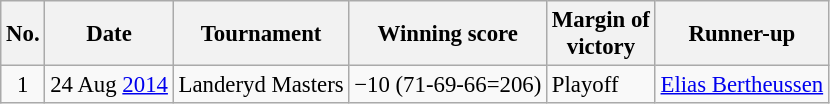<table class="wikitable" style="font-size:95%;">
<tr>
<th>No.</th>
<th>Date</th>
<th>Tournament</th>
<th>Winning score</th>
<th>Margin of<br>victory</th>
<th>Runner-up</th>
</tr>
<tr>
<td align=center>1</td>
<td align=right>24 Aug <a href='#'>2014</a></td>
<td>Landeryd Masters</td>
<td>−10 (71-69-66=206)</td>
<td>Playoff</td>
<td> <a href='#'>Elias Bertheussen</a></td>
</tr>
</table>
